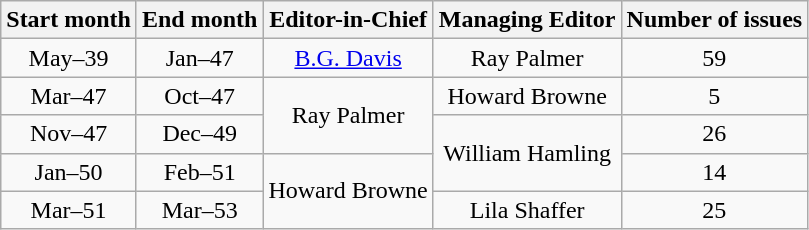<table class="wikitable" style="text-align: center;">
<tr>
<th>Start month</th>
<th>End month</th>
<th>Editor-in-Chief</th>
<th>Managing Editor</th>
<th>Number of issues</th>
</tr>
<tr>
<td>May–39</td>
<td>Jan–47</td>
<td><a href='#'>B.G. Davis</a></td>
<td>Ray Palmer</td>
<td>59</td>
</tr>
<tr>
<td>Mar–47</td>
<td>Oct–47</td>
<td rowspan="2">Ray Palmer</td>
<td>Howard Browne</td>
<td>5</td>
</tr>
<tr>
<td>Nov–47</td>
<td>Dec–49</td>
<td rowspan="2">William Hamling</td>
<td>26</td>
</tr>
<tr>
<td>Jan–50</td>
<td>Feb–51</td>
<td rowspan="2">Howard Browne</td>
<td>14</td>
</tr>
<tr>
<td>Mar–51</td>
<td>Mar–53</td>
<td>Lila Shaffer</td>
<td>25</td>
</tr>
</table>
